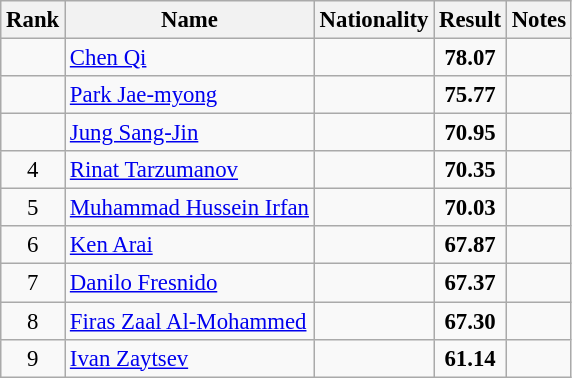<table class="wikitable sortable" style="text-align:center;font-size:95%">
<tr>
<th>Rank</th>
<th>Name</th>
<th>Nationality</th>
<th>Result</th>
<th>Notes</th>
</tr>
<tr>
<td></td>
<td align=left><a href='#'>Chen Qi</a></td>
<td align=left></td>
<td><strong>78.07</strong></td>
<td></td>
</tr>
<tr>
<td></td>
<td align=left><a href='#'>Park Jae-myong</a></td>
<td align=left></td>
<td><strong>75.77</strong></td>
<td></td>
</tr>
<tr>
<td></td>
<td align=left><a href='#'>Jung Sang-Jin</a></td>
<td align=left></td>
<td><strong>70.95</strong></td>
<td></td>
</tr>
<tr>
<td>4</td>
<td align=left><a href='#'>Rinat Tarzumanov</a></td>
<td align=left></td>
<td><strong>70.35</strong></td>
<td></td>
</tr>
<tr>
<td>5</td>
<td align=left><a href='#'>Muhammad Hussein Irfan</a></td>
<td align=left></td>
<td><strong>70.03</strong></td>
<td></td>
</tr>
<tr>
<td>6</td>
<td align=left><a href='#'>Ken Arai</a></td>
<td align=left></td>
<td><strong>67.87</strong></td>
<td></td>
</tr>
<tr>
<td>7</td>
<td align=left><a href='#'>Danilo Fresnido</a></td>
<td align=left></td>
<td><strong>67.37</strong></td>
<td></td>
</tr>
<tr>
<td>8</td>
<td align=left><a href='#'>Firas Zaal Al-Mohammed</a></td>
<td align=left></td>
<td><strong>67.30</strong></td>
<td></td>
</tr>
<tr>
<td>9</td>
<td align=left><a href='#'>Ivan Zaytsev</a></td>
<td align=left></td>
<td><strong>61.14</strong></td>
<td></td>
</tr>
</table>
